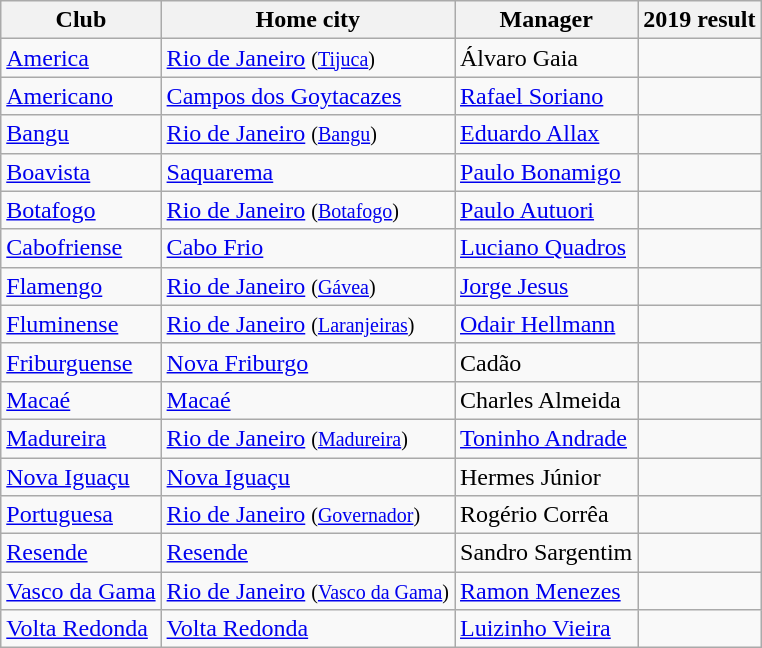<table class="wikitable sortable">
<tr>
<th>Club</th>
<th>Home city</th>
<th>Manager</th>
<th>2019 result</th>
</tr>
<tr>
<td><a href='#'>America</a></td>
<td><a href='#'>Rio de Janeiro</a> <small>(<a href='#'>Tijuca</a>)</small></td>
<td>Álvaro Gaia</td>
<td></td>
</tr>
<tr>
<td><a href='#'>Americano</a></td>
<td><a href='#'>Campos dos Goytacazes</a></td>
<td><a href='#'>Rafael Soriano</a></td>
<td></td>
</tr>
<tr>
<td><a href='#'>Bangu</a></td>
<td><a href='#'>Rio de Janeiro</a> <small>(<a href='#'>Bangu</a>)</small></td>
<td><a href='#'>Eduardo Allax</a></td>
<td></td>
</tr>
<tr>
<td><a href='#'>Boavista</a></td>
<td><a href='#'>Saquarema</a></td>
<td><a href='#'>Paulo Bonamigo</a></td>
<td></td>
</tr>
<tr>
<td><a href='#'>Botafogo</a></td>
<td><a href='#'>Rio de Janeiro</a> <small>(<a href='#'>Botafogo</a>)</small></td>
<td><a href='#'>Paulo Autuori</a></td>
<td></td>
</tr>
<tr>
<td><a href='#'>Cabofriense</a></td>
<td><a href='#'>Cabo Frio</a></td>
<td><a href='#'>Luciano Quadros</a></td>
<td></td>
</tr>
<tr>
<td><a href='#'>Flamengo</a></td>
<td><a href='#'>Rio de Janeiro</a> <small>(<a href='#'>Gávea</a>)</small></td>
<td><a href='#'>Jorge Jesus</a></td>
<td></td>
</tr>
<tr>
<td><a href='#'>Fluminense</a></td>
<td><a href='#'>Rio de Janeiro</a> <small>(<a href='#'>Laranjeiras</a>)</small></td>
<td><a href='#'>Odair Hellmann</a></td>
<td></td>
</tr>
<tr>
<td><a href='#'>Friburguense</a></td>
<td><a href='#'>Nova Friburgo</a></td>
<td>Cadão</td>
<td></td>
</tr>
<tr>
<td><a href='#'>Macaé</a></td>
<td><a href='#'>Macaé</a></td>
<td>Charles Almeida</td>
<td></td>
</tr>
<tr>
<td><a href='#'>Madureira</a></td>
<td><a href='#'>Rio de Janeiro</a> <small>(<a href='#'>Madureira</a>)</small></td>
<td><a href='#'>Toninho Andrade</a></td>
<td></td>
</tr>
<tr>
<td><a href='#'>Nova Iguaçu</a></td>
<td><a href='#'>Nova Iguaçu</a></td>
<td>Hermes Júnior</td>
<td></td>
</tr>
<tr>
<td><a href='#'>Portuguesa</a></td>
<td><a href='#'>Rio de Janeiro</a> <small>(<a href='#'>Governador</a>)</small></td>
<td>Rogério Corrêa</td>
<td></td>
</tr>
<tr>
<td><a href='#'>Resende</a></td>
<td><a href='#'>Resende</a></td>
<td>Sandro Sargentim</td>
<td></td>
</tr>
<tr>
<td><a href='#'>Vasco da Gama</a></td>
<td><a href='#'>Rio de Janeiro</a> <small>(<a href='#'>Vasco da Gama</a>)</small></td>
<td><a href='#'>Ramon Menezes</a></td>
<td></td>
</tr>
<tr>
<td><a href='#'>Volta Redonda</a></td>
<td><a href='#'>Volta Redonda</a></td>
<td><a href='#'>Luizinho Vieira</a></td>
<td></td>
</tr>
</table>
